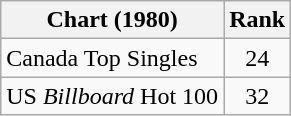<table class="wikitable">
<tr>
<th align="left">Chart (1980)</th>
<th align="left">Rank</th>
</tr>
<tr>
<td>Canada Top Singles</td>
<td style="text-align:center;">24</td>
</tr>
<tr>
<td>US <em>Billboard</em> Hot 100</td>
<td style="text-align:center;">32</td>
</tr>
</table>
